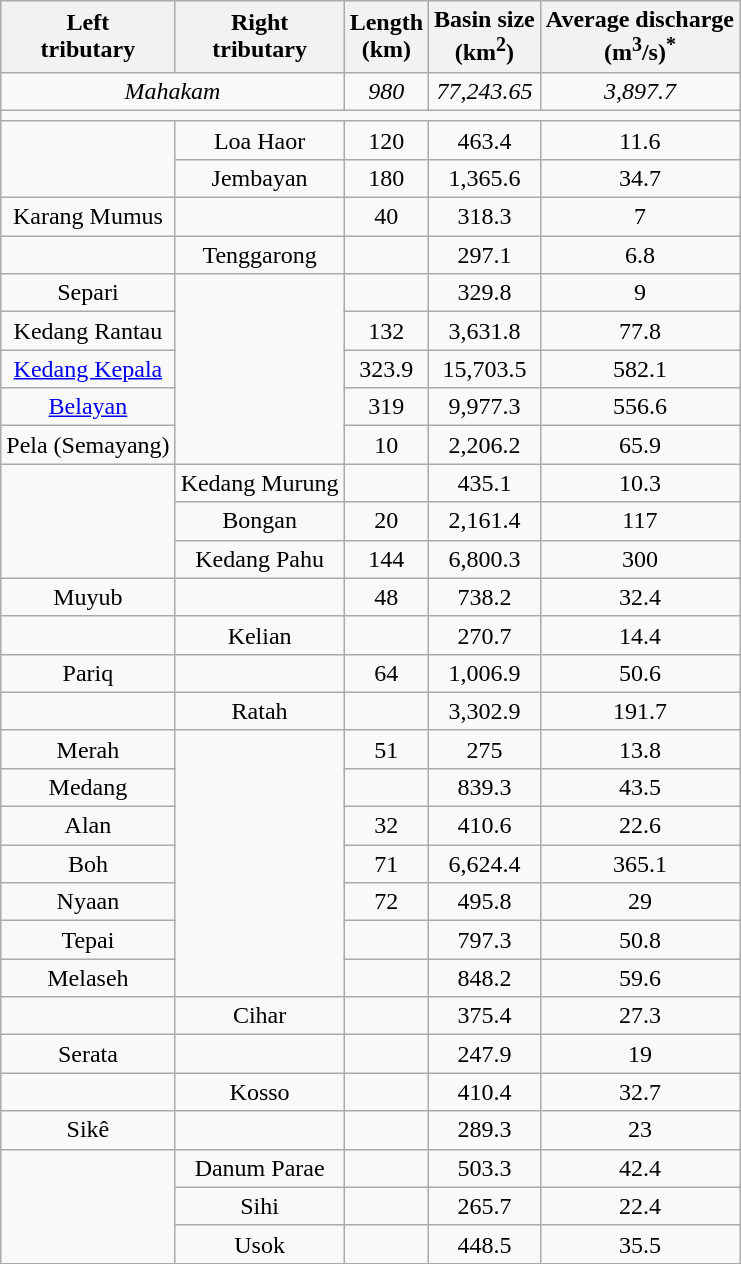<table class="wikitable" style="text-align:center;">
<tr>
<th>Left<br>tributary</th>
<th>Right<br>tributary</th>
<th>Length<br>(km)</th>
<th>Basin size<br>(km<sup>2</sup>)</th>
<th>Average discharge<br>(m<sup>3</sup>/s)<sup>*</sup></th>
</tr>
<tr>
<td colspan="2"><em>Mahakam</em></td>
<td><em>980</em></td>
<td><em>77,243.65</em></td>
<td><em>3,897.7</em></td>
</tr>
<tr>
<td colspan="5"></td>
</tr>
<tr>
<td rowspan="2"></td>
<td>Loa Haor</td>
<td>120</td>
<td>463.4</td>
<td>11.6</td>
</tr>
<tr>
<td>Jembayan</td>
<td>180</td>
<td>1,365.6</td>
<td>34.7</td>
</tr>
<tr>
<td>Karang Mumus</td>
<td></td>
<td>40</td>
<td>318.3</td>
<td>7</td>
</tr>
<tr>
<td></td>
<td>Tenggarong</td>
<td></td>
<td>297.1</td>
<td>6.8</td>
</tr>
<tr>
<td>Separi</td>
<td rowspan="5"></td>
<td></td>
<td>329.8</td>
<td>9</td>
</tr>
<tr>
<td>Kedang Rantau</td>
<td>132</td>
<td>3,631.8</td>
<td>77.8</td>
</tr>
<tr>
<td><a href='#'>Kedang Kepala</a></td>
<td>323.9</td>
<td>15,703.5</td>
<td>582.1</td>
</tr>
<tr>
<td><a href='#'>Belayan</a></td>
<td>319</td>
<td>9,977.3</td>
<td>556.6</td>
</tr>
<tr>
<td>Pela (Semayang)</td>
<td>10</td>
<td>2,206.2</td>
<td>65.9</td>
</tr>
<tr>
<td rowspan="3"></td>
<td>Kedang Murung</td>
<td></td>
<td>435.1</td>
<td>10.3</td>
</tr>
<tr>
<td>Bongan</td>
<td>20</td>
<td>2,161.4</td>
<td>117</td>
</tr>
<tr>
<td>Kedang Pahu</td>
<td>144</td>
<td>6,800.3</td>
<td>300</td>
</tr>
<tr>
<td>Muyub</td>
<td></td>
<td>48</td>
<td>738.2</td>
<td>32.4</td>
</tr>
<tr>
<td></td>
<td>Kelian</td>
<td></td>
<td>270.7</td>
<td>14.4</td>
</tr>
<tr>
<td>Pariq</td>
<td></td>
<td>64</td>
<td>1,006.9</td>
<td>50.6</td>
</tr>
<tr>
<td></td>
<td>Ratah</td>
<td></td>
<td>3,302.9</td>
<td>191.7</td>
</tr>
<tr>
<td>Merah</td>
<td rowspan="7"></td>
<td>51</td>
<td>275</td>
<td>13.8</td>
</tr>
<tr>
<td>Medang</td>
<td></td>
<td>839.3</td>
<td>43.5</td>
</tr>
<tr>
<td>Alan</td>
<td>32</td>
<td>410.6</td>
<td>22.6</td>
</tr>
<tr>
<td>Boh</td>
<td>71</td>
<td>6,624.4</td>
<td>365.1</td>
</tr>
<tr>
<td>Nyaan</td>
<td>72</td>
<td>495.8</td>
<td>29</td>
</tr>
<tr>
<td>Tepai</td>
<td></td>
<td>797.3</td>
<td>50.8</td>
</tr>
<tr>
<td>Melaseh</td>
<td></td>
<td>848.2</td>
<td>59.6</td>
</tr>
<tr>
<td></td>
<td>Cihar</td>
<td></td>
<td>375.4</td>
<td>27.3</td>
</tr>
<tr>
<td>Serata</td>
<td></td>
<td></td>
<td>247.9</td>
<td>19</td>
</tr>
<tr>
<td></td>
<td>Kosso</td>
<td></td>
<td>410.4</td>
<td>32.7</td>
</tr>
<tr>
<td>Sikê</td>
<td></td>
<td></td>
<td>289.3</td>
<td>23</td>
</tr>
<tr>
<td rowspan="3"></td>
<td>Danum Parae</td>
<td></td>
<td>503.3</td>
<td>42.4</td>
</tr>
<tr>
<td>Sihi</td>
<td></td>
<td>265.7</td>
<td>22.4</td>
</tr>
<tr>
<td>Usok</td>
<td></td>
<td>448.5</td>
<td>35.5</td>
</tr>
</table>
